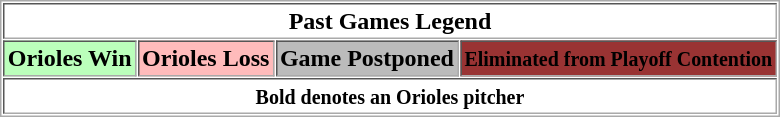<table border="1" cellpadding="2" cellspacing="1" style="margin:auto; border:1px solid #aaa;">
<tr>
<th colspan="5">Past Games Legend</th>
</tr>
<tr>
<th style="background:#bfb;">Orioles Win</th>
<th style="background:#fbb;">Orioles Loss</th>
<th style="background:#bbb;">Game Postponed</th>
<th style="background:#933;"><small><span>Eliminated from Playoff Contention</span></small></th>
</tr>
<tr>
<th colspan="5"><small>Bold denotes an Orioles pitcher</small></th>
</tr>
</table>
